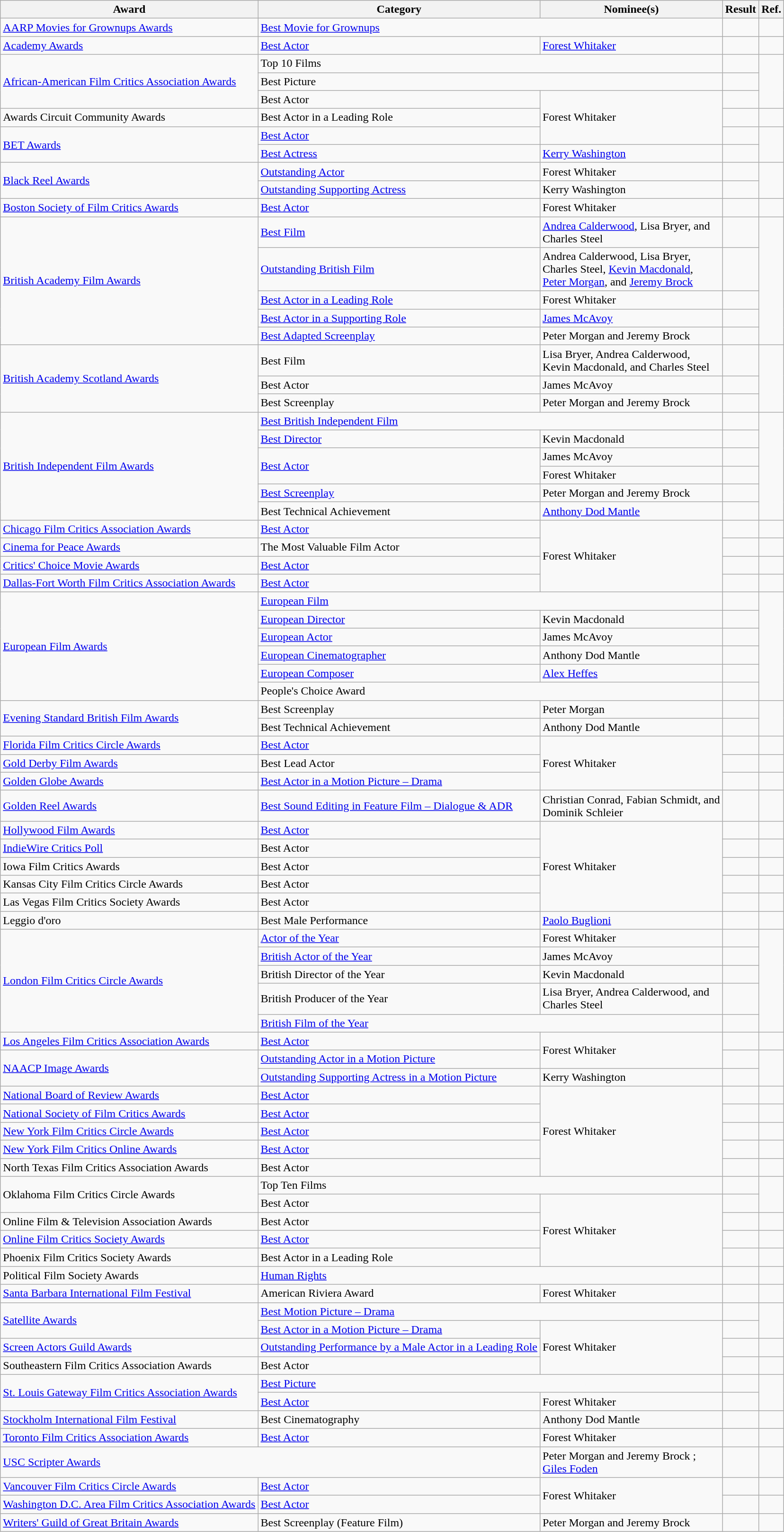<table class="wikitable plainrowheaders">
<tr>
<th>Award</th>
<th>Category</th>
<th>Nominee(s)</th>
<th>Result</th>
<th>Ref.</th>
</tr>
<tr>
<td><a href='#'>AARP Movies for Grownups Awards</a></td>
<td colspan="2"><a href='#'>Best Movie for Grownups</a></td>
<td></td>
<td align="center"></td>
</tr>
<tr>
<td><a href='#'>Academy Awards</a></td>
<td><a href='#'>Best Actor</a></td>
<td><a href='#'>Forest Whitaker</a></td>
<td></td>
<td align="center"></td>
</tr>
<tr>
<td rowspan="3"><a href='#'>African-American Film Critics Association Awards</a></td>
<td colspan="2">Top 10 Films</td>
<td></td>
<td align="center" rowspan="3"></td>
</tr>
<tr>
<td colspan="2">Best Picture</td>
<td></td>
</tr>
<tr>
<td>Best Actor</td>
<td rowspan="3">Forest Whitaker</td>
<td></td>
</tr>
<tr>
<td>Awards Circuit Community Awards</td>
<td>Best Actor in a Leading Role</td>
<td></td>
<td align="center"></td>
</tr>
<tr>
<td rowspan="2"><a href='#'>BET Awards</a></td>
<td><a href='#'>Best Actor</a></td>
<td></td>
<td align="center" rowspan="2"></td>
</tr>
<tr>
<td><a href='#'>Best Actress</a></td>
<td><a href='#'>Kerry Washington</a></td>
<td></td>
</tr>
<tr>
<td rowspan="2"><a href='#'>Black Reel Awards</a></td>
<td><a href='#'>Outstanding Actor</a></td>
<td>Forest Whitaker</td>
<td></td>
<td align="center" rowspan="2"></td>
</tr>
<tr>
<td><a href='#'>Outstanding Supporting Actress</a></td>
<td>Kerry Washington</td>
<td></td>
</tr>
<tr>
<td><a href='#'>Boston Society of Film Critics Awards</a></td>
<td><a href='#'>Best Actor</a></td>
<td>Forest Whitaker</td>
<td></td>
<td align="center"></td>
</tr>
<tr>
<td rowspan="5"><a href='#'>British Academy Film Awards</a></td>
<td><a href='#'>Best Film</a></td>
<td><a href='#'>Andrea Calderwood</a>, Lisa Bryer, and <br> Charles Steel</td>
<td></td>
<td align="center" rowspan="5"></td>
</tr>
<tr>
<td><a href='#'>Outstanding British Film</a></td>
<td>Andrea Calderwood, Lisa Bryer, <br> Charles Steel, <a href='#'>Kevin Macdonald</a>, <br> <a href='#'>Peter Morgan</a>, and <a href='#'>Jeremy Brock</a></td>
<td></td>
</tr>
<tr>
<td><a href='#'>Best Actor in a Leading Role</a></td>
<td>Forest Whitaker</td>
<td></td>
</tr>
<tr>
<td><a href='#'>Best Actor in a Supporting Role</a></td>
<td><a href='#'>James McAvoy</a></td>
<td></td>
</tr>
<tr>
<td><a href='#'>Best Adapted Screenplay</a></td>
<td>Peter Morgan and Jeremy Brock</td>
<td></td>
</tr>
<tr>
<td rowspan="3"><a href='#'>British Academy Scotland Awards</a></td>
<td>Best Film</td>
<td>Lisa Bryer, Andrea Calderwood, <br> Kevin Macdonald, and Charles Steel</td>
<td></td>
<td align="center" rowspan="3"></td>
</tr>
<tr>
<td>Best Actor</td>
<td>James McAvoy</td>
<td></td>
</tr>
<tr>
<td>Best Screenplay</td>
<td>Peter Morgan and Jeremy Brock</td>
<td></td>
</tr>
<tr>
<td rowspan="6"><a href='#'>British Independent Film Awards</a></td>
<td colspan="2"><a href='#'>Best British Independent Film</a></td>
<td></td>
<td align="center" rowspan="6"></td>
</tr>
<tr>
<td><a href='#'>Best Director</a></td>
<td>Kevin Macdonald</td>
<td></td>
</tr>
<tr>
<td rowspan="2"><a href='#'>Best Actor</a></td>
<td>James McAvoy</td>
<td></td>
</tr>
<tr>
<td>Forest Whitaker</td>
<td></td>
</tr>
<tr>
<td><a href='#'>Best Screenplay</a></td>
<td>Peter Morgan and Jeremy Brock</td>
<td></td>
</tr>
<tr>
<td>Best Technical Achievement</td>
<td><a href='#'>Anthony Dod Mantle</a> </td>
<td></td>
</tr>
<tr>
<td><a href='#'>Chicago Film Critics Association Awards</a></td>
<td><a href='#'>Best Actor</a></td>
<td rowspan="4">Forest Whitaker</td>
<td></td>
<td align="center"></td>
</tr>
<tr>
<td><a href='#'>Cinema for Peace Awards</a></td>
<td>The Most Valuable Film Actor</td>
<td></td>
<td align="center"></td>
</tr>
<tr>
<td><a href='#'>Critics' Choice Movie Awards</a></td>
<td><a href='#'>Best Actor</a></td>
<td></td>
<td align="center"></td>
</tr>
<tr>
<td><a href='#'>Dallas-Fort Worth Film Critics Association Awards</a></td>
<td><a href='#'>Best Actor</a></td>
<td></td>
<td align="center"></td>
</tr>
<tr>
<td rowspan="6"><a href='#'>European Film Awards</a></td>
<td colspan="2"><a href='#'>European Film</a></td>
<td></td>
<td align="center" rowspan="6"></td>
</tr>
<tr>
<td><a href='#'>European Director</a></td>
<td>Kevin Macdonald</td>
<td></td>
</tr>
<tr>
<td><a href='#'>European Actor</a></td>
<td>James McAvoy</td>
<td></td>
</tr>
<tr>
<td><a href='#'>European Cinematographer</a></td>
<td>Anthony Dod Mantle</td>
<td></td>
</tr>
<tr>
<td><a href='#'>European Composer</a></td>
<td><a href='#'>Alex Heffes</a></td>
<td></td>
</tr>
<tr>
<td colspan="2">People's Choice Award</td>
<td></td>
</tr>
<tr>
<td rowspan="2"><a href='#'>Evening Standard British Film Awards</a></td>
<td>Best Screenplay</td>
<td>Peter Morgan </td>
<td></td>
<td align="center" rowspan="2"></td>
</tr>
<tr>
<td>Best Technical Achievement</td>
<td>Anthony Dod Mantle </td>
<td></td>
</tr>
<tr>
<td><a href='#'>Florida Film Critics Circle Awards</a></td>
<td><a href='#'>Best Actor</a></td>
<td rowspan="3">Forest Whitaker</td>
<td></td>
<td align="center"></td>
</tr>
<tr>
<td><a href='#'>Gold Derby Film Awards</a></td>
<td>Best Lead Actor</td>
<td></td>
<td align="center"></td>
</tr>
<tr>
<td><a href='#'>Golden Globe Awards</a></td>
<td><a href='#'>Best Actor in a Motion Picture – Drama</a></td>
<td></td>
<td align="center"></td>
</tr>
<tr>
<td><a href='#'>Golden Reel Awards</a></td>
<td><a href='#'>Best Sound Editing in Feature Film – Dialogue & ADR</a></td>
<td>Christian Conrad, Fabian Schmidt, and <br> Dominik Schleier</td>
<td></td>
<td align="center"></td>
</tr>
<tr>
<td><a href='#'>Hollywood Film Awards</a></td>
<td><a href='#'>Best Actor</a></td>
<td rowspan="5">Forest Whitaker</td>
<td></td>
<td align="center"></td>
</tr>
<tr>
<td><a href='#'>IndieWire Critics Poll</a></td>
<td>Best Actor</td>
<td></td>
<td align="center"></td>
</tr>
<tr>
<td>Iowa Film Critics Awards</td>
<td>Best Actor</td>
<td></td>
<td align="center"></td>
</tr>
<tr>
<td>Kansas City Film Critics Circle Awards</td>
<td>Best Actor</td>
<td></td>
<td align="center"></td>
</tr>
<tr>
<td>Las Vegas Film Critics Society Awards</td>
<td>Best Actor</td>
<td></td>
<td align="center"></td>
</tr>
<tr>
<td>Leggio d'oro</td>
<td>Best Male Performance</td>
<td><a href='#'>Paolo Buglioni</a> </td>
<td></td>
<td align="center"></td>
</tr>
<tr>
<td rowspan="5"><a href='#'>London Film Critics Circle Awards</a></td>
<td><a href='#'>Actor of the Year</a></td>
<td>Forest Whitaker</td>
<td></td>
<td align="center" rowspan="5"></td>
</tr>
<tr>
<td><a href='#'>British Actor of the Year</a></td>
<td>James McAvoy</td>
<td></td>
</tr>
<tr>
<td>British Director of the Year</td>
<td>Kevin Macdonald</td>
<td></td>
</tr>
<tr>
<td>British Producer of the Year</td>
<td>Lisa Bryer, Andrea Calderwood, and <br> Charles Steel</td>
<td></td>
</tr>
<tr>
<td colspan="2"><a href='#'>British Film of the Year</a></td>
<td></td>
</tr>
<tr>
<td><a href='#'>Los Angeles Film Critics Association Awards</a></td>
<td><a href='#'>Best Actor</a></td>
<td rowspan="2">Forest Whitaker</td>
<td></td>
<td align="center"></td>
</tr>
<tr>
<td rowspan="2"><a href='#'>NAACP Image Awards</a></td>
<td><a href='#'>Outstanding Actor in a Motion Picture</a></td>
<td></td>
<td align="center" rowspan="2"></td>
</tr>
<tr>
<td><a href='#'>Outstanding Supporting Actress in a Motion Picture</a></td>
<td>Kerry Washington</td>
<td></td>
</tr>
<tr>
<td><a href='#'>National Board of Review Awards</a></td>
<td><a href='#'>Best Actor</a></td>
<td rowspan="5">Forest Whitaker</td>
<td></td>
<td align="center"></td>
</tr>
<tr>
<td><a href='#'>National Society of Film Critics Awards</a></td>
<td><a href='#'>Best Actor</a></td>
<td></td>
<td align="center"></td>
</tr>
<tr>
<td><a href='#'>New York Film Critics Circle Awards</a></td>
<td><a href='#'>Best Actor</a></td>
<td></td>
<td align="center"></td>
</tr>
<tr>
<td><a href='#'>New York Film Critics Online Awards</a></td>
<td><a href='#'>Best Actor</a></td>
<td></td>
<td align="center"></td>
</tr>
<tr>
<td>North Texas Film Critics Association Awards</td>
<td>Best Actor</td>
<td></td>
<td align="center"></td>
</tr>
<tr>
<td rowspan="2">Oklahoma Film Critics Circle Awards</td>
<td colspan="2">Top Ten Films</td>
<td></td>
<td align="center" rowspan="2"></td>
</tr>
<tr>
<td>Best Actor</td>
<td rowspan="4">Forest Whitaker</td>
<td></td>
</tr>
<tr>
<td>Online Film & Television Association Awards</td>
<td>Best Actor</td>
<td></td>
<td align="center"></td>
</tr>
<tr>
<td><a href='#'>Online Film Critics Society Awards</a></td>
<td><a href='#'>Best Actor</a></td>
<td></td>
<td align="center"></td>
</tr>
<tr>
<td>Phoenix Film Critics Society Awards</td>
<td>Best Actor in a Leading Role</td>
<td></td>
<td align="center"></td>
</tr>
<tr>
<td>Political Film Society Awards</td>
<td colspan="2"><a href='#'>Human Rights</a></td>
<td></td>
<td align="center"></td>
</tr>
<tr>
<td><a href='#'>Santa Barbara International Film Festival</a></td>
<td>American Riviera Award</td>
<td>Forest Whitaker</td>
<td></td>
<td align="center"></td>
</tr>
<tr>
<td rowspan="2"><a href='#'>Satellite Awards</a></td>
<td colspan="2"><a href='#'>Best Motion Picture – Drama</a></td>
<td></td>
<td align="center" rowspan="2"></td>
</tr>
<tr>
<td><a href='#'>Best Actor in a Motion Picture – Drama</a></td>
<td rowspan="3">Forest Whitaker</td>
<td></td>
</tr>
<tr>
<td><a href='#'>Screen Actors Guild Awards</a></td>
<td><a href='#'>Outstanding Performance by a Male Actor in a Leading Role</a></td>
<td></td>
<td align="center"></td>
</tr>
<tr>
<td>Southeastern Film Critics Association Awards</td>
<td>Best Actor</td>
<td></td>
<td align="center"></td>
</tr>
<tr>
<td rowspan="2"><a href='#'>St. Louis Gateway Film Critics Association Awards</a></td>
<td colspan="2"><a href='#'>Best Picture</a></td>
<td></td>
<td align="center" rowspan="2"></td>
</tr>
<tr>
<td><a href='#'>Best Actor</a></td>
<td>Forest Whitaker</td>
<td></td>
</tr>
<tr>
<td><a href='#'>Stockholm International Film Festival</a></td>
<td>Best Cinematography</td>
<td>Anthony Dod Mantle</td>
<td></td>
<td align="center"></td>
</tr>
<tr>
<td><a href='#'>Toronto Film Critics Association Awards</a></td>
<td><a href='#'>Best Actor</a></td>
<td>Forest Whitaker</td>
<td></td>
<td align="center"></td>
</tr>
<tr>
<td colspan="2"><a href='#'>USC Scripter Awards</a></td>
<td>Peter Morgan and Jeremy Brock ; <br> <a href='#'>Giles Foden</a> </td>
<td></td>
<td align="center"></td>
</tr>
<tr>
<td><a href='#'>Vancouver Film Critics Circle Awards</a></td>
<td><a href='#'>Best Actor</a></td>
<td rowspan="2">Forest Whitaker</td>
<td></td>
<td align="center"></td>
</tr>
<tr>
<td><a href='#'>Washington D.C. Area Film Critics Association Awards</a></td>
<td><a href='#'>Best Actor</a></td>
<td></td>
<td align="center"></td>
</tr>
<tr>
<td><a href='#'>Writers' Guild of Great Britain Awards</a></td>
<td>Best Screenplay (Feature Film)</td>
<td>Peter Morgan and Jeremy Brock</td>
<td></td>
<td align="center"></td>
</tr>
</table>
